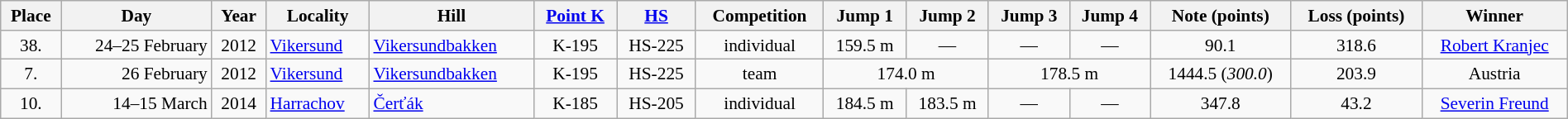<table width=100% class=wikitable style="font-size: 89%; text-align:center">
<tr>
<th>Place</th>
<th>Day</th>
<th>Year</th>
<th>Locality</th>
<th>Hill</th>
<th><a href='#'>Point K</a></th>
<th><a href='#'>HS</a></th>
<th>Competition</th>
<th>Jump 1</th>
<th>Jump 2</th>
<th>Jump 3</th>
<th>Jump 4</th>
<th>Note (points)</th>
<th>Loss (points)</th>
<th>Winner</th>
</tr>
<tr>
<td>38.</td>
<td align=right>24–25 February</td>
<td>2012</td>
<td align=left><a href='#'>Vikersund</a></td>
<td align=left><a href='#'>Vikersundbakken</a></td>
<td>K-195</td>
<td>HS-225</td>
<td>individual</td>
<td>159.5 m</td>
<td>—</td>
<td>—</td>
<td>—</td>
<td>90.1</td>
<td>318.6</td>
<td><a href='#'>Robert Kranjec</a></td>
</tr>
<tr>
<td>7.</td>
<td align=right>26 February</td>
<td>2012</td>
<td align=left><a href='#'>Vikersund</a></td>
<td align=left><a href='#'>Vikersundbakken</a></td>
<td>K-195</td>
<td>HS-225</td>
<td>team</td>
<td colspan=2>174.0 m</td>
<td colspan=2>178.5 m</td>
<td>1444.5 (<em>300.0</em>)</td>
<td>203.9</td>
<td>Austria</td>
</tr>
<tr>
<td>10.</td>
<td align=right>14–15 March</td>
<td>2014</td>
<td align=left><a href='#'>Harrachov</a></td>
<td align=left><a href='#'>Čerťák</a></td>
<td>K-185</td>
<td>HS-205</td>
<td>individual</td>
<td>184.5 m</td>
<td>183.5 m</td>
<td>—</td>
<td>—</td>
<td>347.8</td>
<td>43.2</td>
<td><a href='#'>Severin Freund</a></td>
</tr>
</table>
